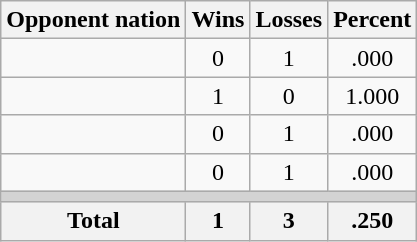<table class=wikitable>
<tr>
<th>Opponent nation</th>
<th>Wins</th>
<th>Losses</th>
<th>Percent</th>
</tr>
<tr align=center>
<td align=left></td>
<td>0</td>
<td>1</td>
<td>.000</td>
</tr>
<tr align=center>
<td align=left></td>
<td>1</td>
<td>0</td>
<td>1.000</td>
</tr>
<tr align=center>
<td align=left></td>
<td>0</td>
<td>1</td>
<td>.000</td>
</tr>
<tr align=center>
<td align=left></td>
<td>0</td>
<td>1</td>
<td>.000</td>
</tr>
<tr>
<td colspan=4 bgcolor=lightgray></td>
</tr>
<tr>
<th>Total</th>
<th>1</th>
<th>3</th>
<th>.250</th>
</tr>
</table>
